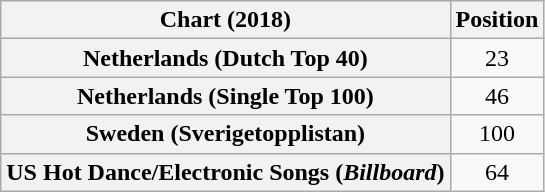<table class="wikitable sortable plainrowheaders" style="text-align:center">
<tr>
<th scope="col">Chart (2018)</th>
<th scope="col">Position</th>
</tr>
<tr>
<th scope="row">Netherlands (Dutch Top 40)</th>
<td>23</td>
</tr>
<tr>
<th scope="row">Netherlands (Single Top 100)</th>
<td>46</td>
</tr>
<tr>
<th scope="row">Sweden (Sverigetopplistan)</th>
<td>100</td>
</tr>
<tr>
<th scope="row">US Hot Dance/Electronic Songs (<em>Billboard</em>)</th>
<td>64</td>
</tr>
</table>
